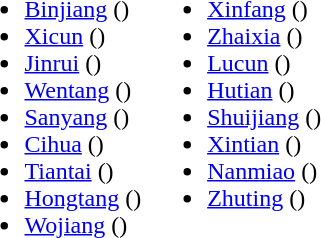<table>
<tr>
<td valign="top"><br><ul><li><a href='#'>Binjiang</a> ()</li><li><a href='#'>Xicun</a> ()</li><li><a href='#'>Jinrui</a> ()</li><li><a href='#'>Wentang</a> ()</li><li><a href='#'>Sanyang</a> ()</li><li><a href='#'>Cihua</a> ()</li><li><a href='#'>Tiantai</a> ()</li><li><a href='#'>Hongtang</a> ()</li><li><a href='#'>Wojiang</a> ()</li></ul></td>
<td valign="top"><br><ul><li><a href='#'>Xinfang</a> ()</li><li><a href='#'>Zhaixia</a> ()</li><li><a href='#'>Lucun</a> ()</li><li><a href='#'>Hutian</a> ()</li><li><a href='#'>Shuijiang</a> ()</li><li><a href='#'>Xintian</a> ()</li><li><a href='#'>Nanmiao</a> ()</li><li><a href='#'>Zhuting</a> ()</li></ul></td>
</tr>
</table>
